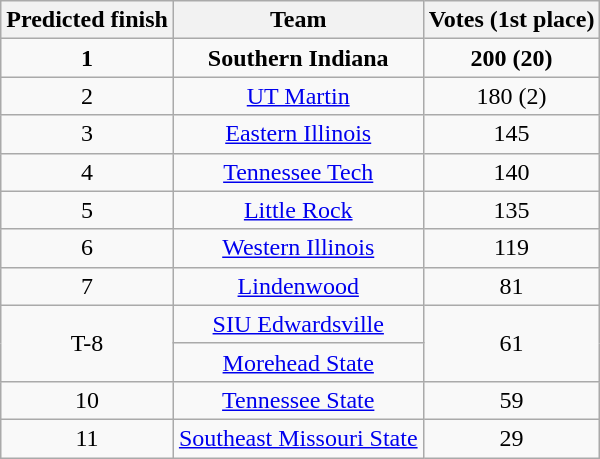<table class="wikitable" border="1">
<tr align=center>
<th style= >Predicted finish</th>
<th style= >Team</th>
<th style= >Votes (1st place)</th>
</tr>
<tr align="center">
<td><strong>1</strong></td>
<td><strong>Southern Indiana</strong></td>
<td><strong>200 (20)</strong></td>
</tr>
<tr align="center">
<td>2</td>
<td><a href='#'>UT Martin</a></td>
<td>180 (2)</td>
</tr>
<tr align="center">
<td>3</td>
<td><a href='#'>Eastern Illinois</a></td>
<td>145</td>
</tr>
<tr align="center">
<td>4</td>
<td><a href='#'>Tennessee Tech</a></td>
<td>140</td>
</tr>
<tr align="center">
<td>5</td>
<td><a href='#'>Little Rock</a></td>
<td>135</td>
</tr>
<tr align="center">
<td>6</td>
<td><a href='#'>Western Illinois</a></td>
<td>119</td>
</tr>
<tr align="center">
<td>7</td>
<td><a href='#'>Lindenwood</a></td>
<td>81</td>
</tr>
<tr align="center">
<td rowspan=2>T-8</td>
<td><a href='#'>SIU Edwardsville</a></td>
<td rowspan=2>61</td>
</tr>
<tr align="center">
<td><a href='#'>Morehead State</a></td>
</tr>
<tr align="center">
<td>10</td>
<td><a href='#'>Tennessee State</a></td>
<td>59</td>
</tr>
<tr align="center">
<td>11</td>
<td><a href='#'>Southeast Missouri State</a></td>
<td>29</td>
</tr>
</table>
